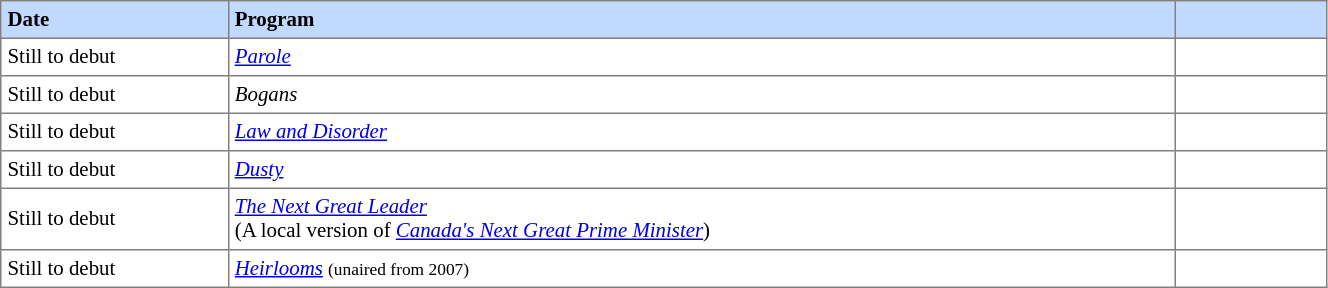<table border="1" cellpadding="4" cellspacing="0" style="text-align:left; font-size:87%; border-collapse:collapse;" width=70%>
<tr style="background:#C1D8FF;">
<th width=6%>Date</th>
<th width=25%>Program</th>
<th width=4%></th>
</tr>
<tr>
<td>Still to debut</td>
<td><em><a href='#'>Parole</a></em></td>
<td></td>
</tr>
<tr>
<td>Still to debut</td>
<td><em>Bogans</em></td>
<td></td>
</tr>
<tr>
<td>Still to debut</td>
<td><em><a href='#'>Law and Disorder</a></em></td>
<td></td>
</tr>
<tr>
<td>Still to debut</td>
<td><em><a href='#'>Dusty</a></em></td>
<td></td>
</tr>
<tr>
<td>Still to debut</td>
<td><em><a href='#'>The Next Great Leader</a></em><br>(A local version of <em><a href='#'>Canada's Next Great Prime Minister</a></em>)</td>
<td></td>
</tr>
<tr>
<td>Still to debut</td>
<td><em><a href='#'>Heirlooms</a></em> <small>(unaired from 2007)</small> </td>
<td></td>
</tr>
</table>
